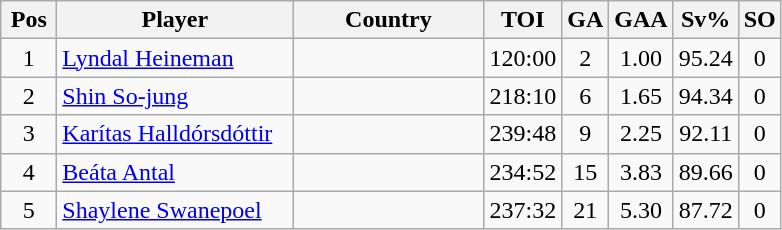<table class="wikitable sortable" style="text-align: center;">
<tr>
<th width=30>Pos</th>
<th width=150>Player</th>
<th width=120>Country</th>
<th width=20>TOI</th>
<th width=20>GA</th>
<th width=20>GAA</th>
<th width=20>Sv%</th>
<th width=20>SO</th>
</tr>
<tr>
<td>1</td>
<td align=left><a href='#'>Lyndal Heineman</a></td>
<td align=left></td>
<td>120:00</td>
<td>2</td>
<td>1.00</td>
<td>95.24</td>
<td>0</td>
</tr>
<tr>
<td>2</td>
<td align=left><a href='#'>Shin So-jung</a></td>
<td align=left></td>
<td>218:10</td>
<td>6</td>
<td>1.65</td>
<td>94.34</td>
<td>0</td>
</tr>
<tr>
<td>3</td>
<td align=left><a href='#'>Karítas Halldórsdóttir</a></td>
<td align=left></td>
<td>239:48</td>
<td>9</td>
<td>2.25</td>
<td>92.11</td>
<td>0</td>
</tr>
<tr>
<td>4</td>
<td align=left><a href='#'>Beáta Antal</a></td>
<td align=left></td>
<td>234:52</td>
<td>15</td>
<td>3.83</td>
<td>89.66</td>
<td>0</td>
</tr>
<tr>
<td>5</td>
<td align=left><a href='#'>Shaylene Swanepoel</a></td>
<td align=left></td>
<td>237:32</td>
<td>21</td>
<td>5.30</td>
<td>87.72</td>
<td>0</td>
</tr>
</table>
